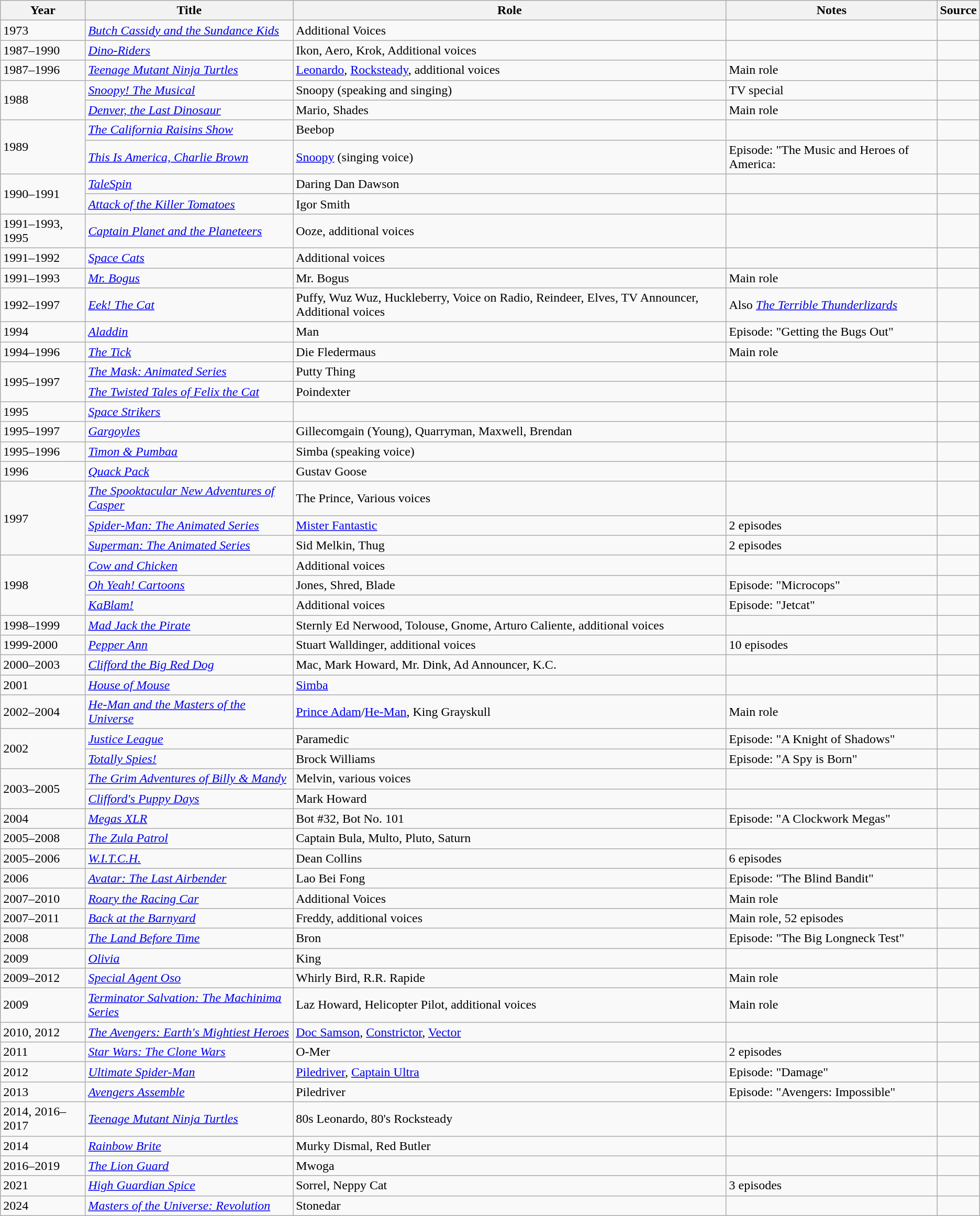<table class="wikitable">
<tr>
<th>Year</th>
<th>Title</th>
<th>Role</th>
<th>Notes</th>
<th>Source</th>
</tr>
<tr>
<td>1973</td>
<td><em><a href='#'>Butch Cassidy and the Sundance Kids</a></em></td>
<td>Additional Voices</td>
<td></td>
<td></td>
</tr>
<tr>
<td>1987–1990</td>
<td><em><a href='#'>Dino-Riders</a></em></td>
<td>Ikon, Aero, Krok, Additional voices</td>
<td></td>
<td></td>
</tr>
<tr>
<td>1987–1996</td>
<td><em><a href='#'>Teenage Mutant Ninja Turtles</a></em></td>
<td><a href='#'>Leonardo</a>, <a href='#'>Rocksteady</a>, additional voices</td>
<td>Main role</td>
<td></td>
</tr>
<tr>
<td rowspan="2">1988</td>
<td><em><a href='#'>Snoopy! The Musical</a></em></td>
<td>Snoopy (speaking and singing)</td>
<td>TV special</td>
<td></td>
</tr>
<tr>
<td><em><a href='#'>Denver, the Last Dinosaur</a></em></td>
<td>Mario, Shades</td>
<td>Main role</td>
<td></td>
</tr>
<tr>
<td rowspan=2>1989</td>
<td><em><a href='#'>The California Raisins Show</a></em></td>
<td>Beebop</td>
<td></td>
<td></td>
</tr>
<tr>
<td><em><a href='#'>This Is America, Charlie Brown</a></em></td>
<td><a href='#'>Snoopy</a> (singing voice)</td>
<td>Episode: "The Music and Heroes of America:</td>
<td></td>
</tr>
<tr>
<td rowspan="2">1990–1991</td>
<td><em><a href='#'>TaleSpin</a></em></td>
<td>Daring Dan Dawson</td>
<td></td>
<td></td>
</tr>
<tr>
<td><em><a href='#'>Attack of the Killer Tomatoes</a></em></td>
<td>Igor Smith</td>
<td></td>
<td></td>
</tr>
<tr>
<td>1991–1993, 1995</td>
<td><em><a href='#'>Captain Planet and the Planeteers</a></em></td>
<td>Ooze, additional voices</td>
<td></td>
<td></td>
</tr>
<tr>
<td>1991–1992</td>
<td><em><a href='#'>Space Cats</a></em></td>
<td>Additional voices</td>
<td></td>
<td></td>
</tr>
<tr>
<td>1991–1993</td>
<td><em><a href='#'>Mr. Bogus</a></em></td>
<td>Mr. Bogus</td>
<td>Main role</td>
<td></td>
</tr>
<tr>
<td>1992–1997</td>
<td><em><a href='#'>Eek! The Cat</a></em></td>
<td>Puffy, Wuz Wuz, Huckleberry, Voice on Radio, Reindeer, Elves, TV Announcer, Additional voices</td>
<td>Also <em><a href='#'>The Terrible Thunderlizards</a></em></td>
<td></td>
</tr>
<tr>
<td>1994</td>
<td><em><a href='#'>Aladdin</a></em></td>
<td>Man</td>
<td>Episode: "Getting the Bugs Out"</td>
<td></td>
</tr>
<tr>
<td>1994–1996</td>
<td><em><a href='#'>The Tick</a></em></td>
<td>Die Fledermaus</td>
<td>Main role</td>
<td></td>
</tr>
<tr>
<td rowspan=2>1995–1997</td>
<td><em><a href='#'>The Mask: Animated Series</a></em></td>
<td>Putty Thing</td>
<td></td>
<td></td>
</tr>
<tr>
<td><em><a href='#'>The Twisted Tales of Felix the Cat</a></em></td>
<td>Poindexter</td>
<td></td>
<td></td>
</tr>
<tr>
<td>1995</td>
<td><em><a href='#'>Space Strikers</a></em></td>
<td></td>
<td></td>
<td></td>
</tr>
<tr>
<td>1995–1997</td>
<td><em><a href='#'>Gargoyles</a></em></td>
<td>Gillecomgain (Young), Quarryman, Maxwell, Brendan</td>
<td></td>
<td></td>
</tr>
<tr>
<td>1995–1996</td>
<td><em><a href='#'>Timon & Pumbaa</a></em></td>
<td>Simba (speaking voice)</td>
<td></td>
<td></td>
</tr>
<tr>
<td>1996</td>
<td><em><a href='#'>Quack Pack</a></em></td>
<td>Gustav Goose</td>
<td></td>
<td></td>
</tr>
<tr>
<td rowspan="3">1997</td>
<td><em><a href='#'>The Spooktacular New Adventures of Casper</a></em></td>
<td>The Prince, Various voices</td>
<td></td>
<td></td>
</tr>
<tr>
<td><em><a href='#'>Spider-Man: The Animated Series</a></em></td>
<td><a href='#'>Mister Fantastic</a></td>
<td>2 episodes</td>
<td></td>
</tr>
<tr>
<td><em><a href='#'>Superman: The Animated Series</a></em></td>
<td>Sid Melkin, Thug</td>
<td>2 episodes</td>
<td></td>
</tr>
<tr>
<td rowspan="3">1998</td>
<td><em><a href='#'>Cow and Chicken</a></em></td>
<td>Additional voices</td>
<td></td>
<td></td>
</tr>
<tr>
<td><em><a href='#'>Oh Yeah! Cartoons</a></em></td>
<td>Jones, Shred, Blade</td>
<td>Episode: "Microcops"</td>
<td></td>
</tr>
<tr>
<td><em><a href='#'>KaBlam!</a></em></td>
<td>Additional voices</td>
<td>Episode: "Jetcat"</td>
<td></td>
</tr>
<tr>
<td>1998–1999</td>
<td><em><a href='#'>Mad Jack the Pirate</a></em></td>
<td>Sternly Ed Nerwood, Tolouse, Gnome, Arturo Caliente, additional voices</td>
<td></td>
<td></td>
</tr>
<tr>
<td>1999-2000</td>
<td><em><a href='#'>Pepper Ann</a></em></td>
<td>Stuart Walldinger, additional voices</td>
<td>10 episodes</td>
<td></td>
</tr>
<tr>
<td>2000–2003</td>
<td><em><a href='#'>Clifford the Big Red Dog</a></em></td>
<td>Mac, Mark Howard, Mr. Dink, Ad Announcer, K.C.</td>
<td></td>
<td></td>
</tr>
<tr>
<td>2001</td>
<td><em><a href='#'>House of Mouse</a></em></td>
<td><a href='#'>Simba</a></td>
<td></td>
<td></td>
</tr>
<tr>
<td>2002–2004</td>
<td><em><a href='#'>He-Man and the Masters of the Universe</a></em></td>
<td><a href='#'>Prince Adam</a>/<a href='#'>He-Man</a>, King Grayskull</td>
<td>Main role</td>
<td></td>
</tr>
<tr>
<td rowspan=2>2002</td>
<td><em><a href='#'>Justice League</a></em></td>
<td>Paramedic</td>
<td>Episode: "A Knight of Shadows"</td>
<td></td>
</tr>
<tr>
<td><em><a href='#'>Totally Spies!</a></em></td>
<td>Brock Williams</td>
<td>Episode: "A Spy is Born"</td>
<td></td>
</tr>
<tr>
<td rowspan=2>2003–2005</td>
<td><em><a href='#'>The Grim Adventures of Billy & Mandy</a></em></td>
<td>Melvin, various voices</td>
<td></td>
<td></td>
</tr>
<tr>
<td><em><a href='#'>Clifford's Puppy Days</a></em></td>
<td>Mark Howard</td>
<td></td>
<td></td>
</tr>
<tr>
<td>2004</td>
<td><em><a href='#'>Megas XLR</a></em></td>
<td>Bot #32, Bot No. 101</td>
<td>Episode: "A Clockwork Megas"</td>
<td></td>
</tr>
<tr>
<td>2005–2008</td>
<td><em><a href='#'>The Zula Patrol</a></em></td>
<td>Captain Bula, Multo, Pluto, Saturn</td>
<td></td>
<td></td>
</tr>
<tr>
<td>2005–2006</td>
<td><em><a href='#'>W.I.T.C.H.</a></em></td>
<td>Dean Collins</td>
<td>6 episodes</td>
<td></td>
</tr>
<tr>
<td>2006</td>
<td><em><a href='#'>Avatar: The Last Airbender</a></em></td>
<td>Lao Bei Fong</td>
<td>Episode: "The Blind Bandit"</td>
<td></td>
</tr>
<tr>
<td>2007–2010</td>
<td><em><a href='#'>Roary the Racing Car</a></em></td>
<td>Additional Voices</td>
<td>Main role</td>
<td></td>
</tr>
<tr>
<td>2007–2011</td>
<td><em><a href='#'>Back at the Barnyard</a></em></td>
<td>Freddy, additional voices</td>
<td>Main role, 52 episodes</td>
<td></td>
</tr>
<tr>
<td>2008</td>
<td><em><a href='#'>The Land Before Time</a></em></td>
<td>Bron</td>
<td>Episode: "The Big Longneck Test"</td>
<td></td>
</tr>
<tr>
<td>2009</td>
<td><em><a href='#'>Olivia</a></em></td>
<td>King</td>
<td></td>
<td></td>
</tr>
<tr>
<td>2009–2012</td>
<td><em><a href='#'>Special Agent Oso</a></em></td>
<td>Whirly Bird, R.R. Rapide</td>
<td>Main role</td>
<td></td>
</tr>
<tr>
<td>2009</td>
<td><em><a href='#'>Terminator Salvation: The Machinima Series</a></em></td>
<td>Laz Howard, Helicopter Pilot, additional voices</td>
<td>Main role</td>
<td></td>
</tr>
<tr>
<td>2010, 2012</td>
<td><em><a href='#'>The Avengers: Earth's Mightiest Heroes</a></em></td>
<td><a href='#'>Doc Samson</a>, <a href='#'>Constrictor</a>, <a href='#'>Vector</a></td>
<td></td>
<td></td>
</tr>
<tr>
<td>2011</td>
<td><em><a href='#'>Star Wars: The Clone Wars</a></em></td>
<td>O-Mer</td>
<td>2 episodes</td>
<td></td>
</tr>
<tr>
<td>2012</td>
<td><em><a href='#'>Ultimate Spider-Man</a></em></td>
<td><a href='#'>Piledriver</a>, <a href='#'>Captain Ultra</a></td>
<td>Episode: "Damage"</td>
<td></td>
</tr>
<tr>
<td>2013</td>
<td><em><a href='#'>Avengers Assemble</a></em></td>
<td>Piledriver</td>
<td>Episode: "Avengers: Impossible"</td>
<td></td>
</tr>
<tr>
<td>2014, 2016–2017</td>
<td><em><a href='#'>Teenage Mutant Ninja Turtles</a></em></td>
<td>80s Leonardo, 80's Rocksteady</td>
<td></td>
<td></td>
</tr>
<tr>
<td>2014</td>
<td><em><a href='#'>Rainbow Brite</a></em></td>
<td>Murky Dismal, Red Butler</td>
<td></td>
<td></td>
</tr>
<tr>
<td>2016–2019</td>
<td><em><a href='#'>The Lion Guard</a></em></td>
<td>Mwoga</td>
<td></td>
<td></td>
</tr>
<tr>
<td>2021</td>
<td><em><a href='#'>High Guardian Spice</a></em></td>
<td>Sorrel, Neppy Cat</td>
<td>3 episodes</td>
<td></td>
</tr>
<tr>
<td>2024</td>
<td><em><a href='#'>Masters of the Universe: Revolution</a></em></td>
<td>Stonedar</td>
<td></td>
<td></td>
</tr>
</table>
